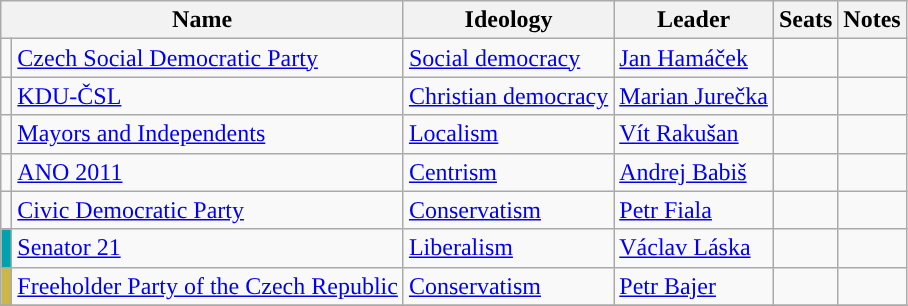<table class="wikitable">
<tr>
<th colspan=2>Name</th>
<th>Ideology</th>
<th>Leader</th>
<th>Seats</th>
<th>Notes</th>
</tr>
<tr>
<td style="background:"></td>
<td><a href='#'>Czech Social Democratic Party</a></td>
<td><a href='#'>Social democracy</a></td>
<td><a href='#'>Jan Hamáček</a></td>
<td></td>
<td></td>
</tr>
<tr>
<td style="background:"></td>
<td><a href='#'>KDU-ČSL</a></td>
<td><a href='#'>Christian democracy</a></td>
<td><a href='#'>Marian Jurečka</a></td>
<td></td>
<td></td>
</tr>
<tr>
<td style="background:"></td>
<td><a href='#'>Mayors and Independents</a></td>
<td><a href='#'>Localism</a></td>
<td><a href='#'>Vít Rakušan</a></td>
<td></td>
<td></td>
</tr>
<tr>
<td style="background:"></td>
<td><a href='#'>ANO 2011</a></td>
<td><a href='#'>Centrism</a></td>
<td><a href='#'>Andrej Babiš</a></td>
<td></td>
<td></td>
</tr>
<tr>
<td style="background:"></td>
<td><a href='#'>Civic Democratic Party</a></td>
<td><a href='#'>Conservatism</a></td>
<td><a href='#'>Petr Fiala</a></td>
<td></td>
<td></td>
</tr>
<tr>
<td style="background:#00A2AD;"></td>
<td><a href='#'>Senator 21</a></td>
<td><a href='#'>Liberalism</a></td>
<td><a href='#'>Václav Láska</a></td>
<td></td>
<td></td>
</tr>
<tr>
<td style="background:#cdb649;"></td>
<td><a href='#'>Freeholder Party of the Czech Republic</a></td>
<td><a href='#'>Conservatism</a></td>
<td><a href='#'>Petr Bajer</a></td>
<td></td>
<td></td>
</tr>
<tr>
</tr>
</table>
